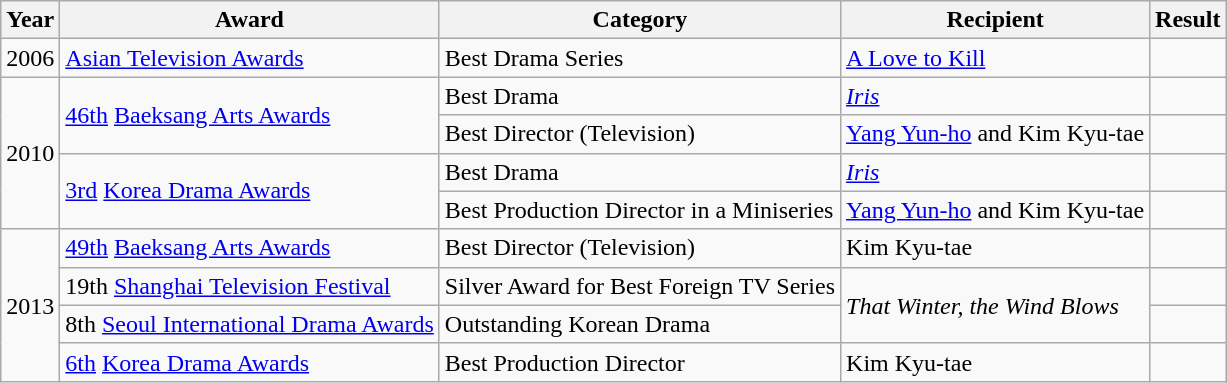<table class="wikitable">
<tr>
<th>Year</th>
<th>Award</th>
<th>Category</th>
<th>Recipient</th>
<th>Result</th>
</tr>
<tr>
<td>2006</td>
<td><a href='#'>Asian Television Awards</a></td>
<td>Best Drama Series</td>
<td><a href='#'>A Love to Kill</a></td>
<td></td>
</tr>
<tr>
<td rowspan="4" style="text-align:center;">2010</td>
<td rowspan="2"><a href='#'>46th</a> <a href='#'>Baeksang Arts Awards</a></td>
<td>Best Drama</td>
<td><em><a href='#'>Iris</a></em></td>
<td></td>
</tr>
<tr>
<td>Best Director (Television)</td>
<td><a href='#'>Yang Yun-ho</a> and Kim Kyu-tae</td>
<td></td>
</tr>
<tr>
<td rowspan="2"><a href='#'>3rd</a> <a href='#'>Korea Drama Awards</a></td>
<td>Best Drama</td>
<td><em><a href='#'>Iris</a></em></td>
<td></td>
</tr>
<tr>
<td>Best Production Director in a Miniseries</td>
<td><a href='#'>Yang Yun-ho</a> and Kim Kyu-tae</td>
<td></td>
</tr>
<tr>
<td rowspan="4" style="text-align:center;">2013</td>
<td><a href='#'>49th</a> <a href='#'>Baeksang Arts Awards</a></td>
<td>Best Director (Television)</td>
<td>Kim Kyu-tae</td>
<td></td>
</tr>
<tr>
<td>19th <a href='#'>Shanghai Television Festival</a></td>
<td>Silver Award for Best Foreign TV Series</td>
<td rowspan="2"><em>That Winter, the Wind Blows</em></td>
<td></td>
</tr>
<tr>
<td>8th <a href='#'>Seoul International Drama Awards</a></td>
<td>Outstanding Korean Drama</td>
<td></td>
</tr>
<tr>
<td><a href='#'>6th</a> <a href='#'>Korea Drama Awards</a></td>
<td>Best Production Director</td>
<td>Kim Kyu-tae</td>
<td></td>
</tr>
</table>
